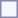<table style="border:1px solid #8888aa; background-color:#f7f8ff; padding:5px; font-size:95%; margin: 0px 12px 12px 0px;">
</table>
